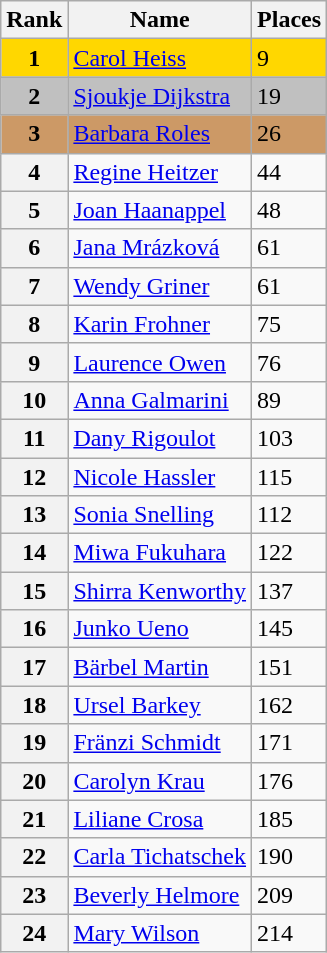<table class="wikitable">
<tr>
<th>Rank</th>
<th>Name</th>
<th>Places</th>
</tr>
<tr bgcolor=gold>
<td align=center><strong>1</strong></td>
<td> <a href='#'>Carol Heiss</a></td>
<td>9</td>
</tr>
<tr bgcolor=silver>
<td align=center><strong>2</strong></td>
<td> <a href='#'>Sjoukje Dijkstra</a></td>
<td>19</td>
</tr>
<tr bgcolor=cc9966>
<td align=center><strong>3</strong></td>
<td> <a href='#'>Barbara Roles</a></td>
<td>26</td>
</tr>
<tr>
<th>4</th>
<td> <a href='#'>Regine Heitzer</a></td>
<td>44</td>
</tr>
<tr>
<th>5</th>
<td> <a href='#'>Joan Haanappel</a></td>
<td>48</td>
</tr>
<tr>
<th>6</th>
<td> <a href='#'>Jana Mrázková</a></td>
<td>61</td>
</tr>
<tr>
<th>7</th>
<td> <a href='#'>Wendy Griner</a></td>
<td>61</td>
</tr>
<tr>
<th>8</th>
<td> <a href='#'>Karin Frohner</a></td>
<td>75</td>
</tr>
<tr>
<th>9</th>
<td> <a href='#'>Laurence Owen</a></td>
<td>76</td>
</tr>
<tr>
<th>10</th>
<td> <a href='#'>Anna Galmarini</a></td>
<td>89</td>
</tr>
<tr>
<th>11</th>
<td> <a href='#'>Dany Rigoulot</a></td>
<td>103</td>
</tr>
<tr>
<th>12</th>
<td> <a href='#'>Nicole Hassler</a></td>
<td>115</td>
</tr>
<tr>
<th>13</th>
<td> <a href='#'>Sonia Snelling</a></td>
<td>112</td>
</tr>
<tr>
<th>14</th>
<td> <a href='#'>Miwa Fukuhara</a></td>
<td>122</td>
</tr>
<tr>
<th>15</th>
<td> <a href='#'>Shirra Kenworthy</a></td>
<td>137</td>
</tr>
<tr>
<th>16</th>
<td> <a href='#'>Junko Ueno</a></td>
<td>145</td>
</tr>
<tr>
<th>17</th>
<td> <a href='#'>Bärbel Martin</a></td>
<td>151</td>
</tr>
<tr>
<th>18</th>
<td> <a href='#'>Ursel Barkey</a></td>
<td>162</td>
</tr>
<tr>
<th>19</th>
<td> <a href='#'>Fränzi Schmidt</a></td>
<td>171</td>
</tr>
<tr>
<th>20</th>
<td> <a href='#'>Carolyn Krau</a></td>
<td>176</td>
</tr>
<tr>
<th>21</th>
<td> <a href='#'>Liliane Crosa</a></td>
<td>185</td>
</tr>
<tr>
<th>22</th>
<td> <a href='#'>Carla Tichatschek</a></td>
<td>190</td>
</tr>
<tr>
<th>23</th>
<td> <a href='#'>Beverly Helmore</a></td>
<td>209</td>
</tr>
<tr>
<th>24</th>
<td> <a href='#'>Mary Wilson</a></td>
<td>214</td>
</tr>
</table>
